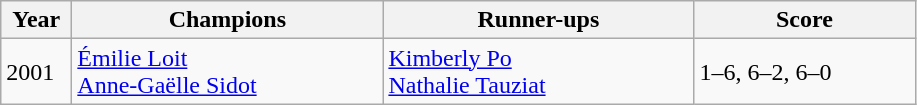<table class=wikitable>
<tr>
<th style="width:40px">Year</th>
<th style="width:200px">Champions</th>
<th style="width:200px">Runner-ups</th>
<th style="width:140px" class="unsortable">Score</th>
</tr>
<tr>
<td>2001</td>
<td> <a href='#'>Émilie Loit</a> <br>  <a href='#'>Anne-Gaëlle Sidot</a></td>
<td> <a href='#'>Kimberly Po</a> <br>  <a href='#'>Nathalie Tauziat</a></td>
<td>1–6, 6–2, 6–0</td>
</tr>
</table>
